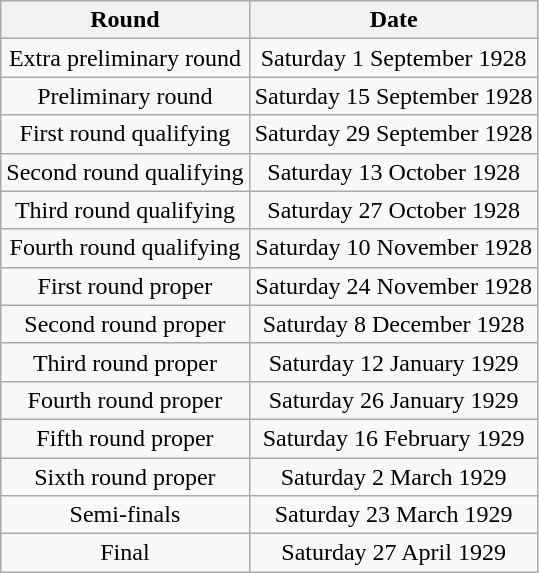<table class="wikitable" style="text-align: center">
<tr>
<th>Round</th>
<th>Date</th>
</tr>
<tr>
<td>Extra preliminary round</td>
<td>Saturday 1 September 1928</td>
</tr>
<tr>
<td>Preliminary round</td>
<td>Saturday 15 September 1928</td>
</tr>
<tr>
<td>First round qualifying</td>
<td>Saturday 29 September 1928</td>
</tr>
<tr>
<td>Second round qualifying</td>
<td>Saturday 13 October 1928</td>
</tr>
<tr>
<td>Third round qualifying</td>
<td>Saturday 27 October 1928</td>
</tr>
<tr>
<td>Fourth round qualifying</td>
<td>Saturday 10 November 1928</td>
</tr>
<tr>
<td>First round proper</td>
<td>Saturday 24 November 1928</td>
</tr>
<tr>
<td>Second round proper</td>
<td>Saturday 8 December 1928</td>
</tr>
<tr>
<td>Third round proper</td>
<td>Saturday 12 January 1929</td>
</tr>
<tr>
<td>Fourth round proper</td>
<td>Saturday 26 January 1929</td>
</tr>
<tr>
<td>Fifth round proper</td>
<td>Saturday 16 February 1929</td>
</tr>
<tr>
<td>Sixth round proper</td>
<td>Saturday 2 March 1929</td>
</tr>
<tr>
<td>Semi-finals</td>
<td>Saturday 23 March 1929</td>
</tr>
<tr>
<td>Final</td>
<td>Saturday 27 April 1929</td>
</tr>
</table>
